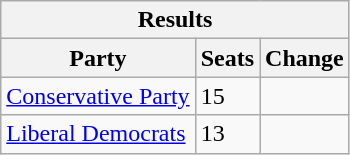<table class="wikitable">
<tr>
<th colspan="3">Results</th>
</tr>
<tr>
<th>Party</th>
<th>Seats</th>
<th>Change</th>
</tr>
<tr>
<td><a href='#'>Conservative Party</a></td>
<td>15</td>
<td></td>
</tr>
<tr>
<td><a href='#'>Liberal Democrats</a></td>
<td>13</td>
<td></td>
</tr>
</table>
